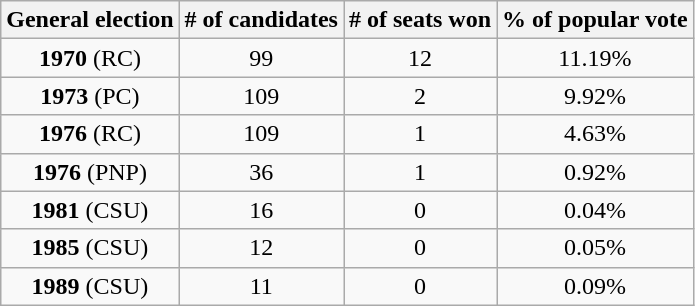<table class="wikitable">
<tr>
<th>General election</th>
<th># of candidates</th>
<th># of seats won</th>
<th>% of popular vote</th>
</tr>
<tr>
<td align=center><strong>1970</strong> (RC)</td>
<td align=center>99</td>
<td align=center>12</td>
<td align=center>11.19%</td>
</tr>
<tr>
<td align=center><strong>1973</strong> (PC)</td>
<td align=center>109</td>
<td align=center>2</td>
<td align=center>9.92%</td>
</tr>
<tr>
<td align=center><strong>1976</strong> (RC)</td>
<td align=center>109</td>
<td align=center>1</td>
<td align=center>4.63%</td>
</tr>
<tr>
<td align=center><strong>1976</strong> (PNP)</td>
<td align=center>36</td>
<td align=center>1</td>
<td align=center>0.92%</td>
</tr>
<tr>
<td align=center><strong>1981</strong> (CSU)</td>
<td align=center>16</td>
<td align=center>0</td>
<td align=center>0.04%</td>
</tr>
<tr>
<td align=center><strong>1985</strong> (CSU)</td>
<td align=center>12</td>
<td align=center>0</td>
<td align=center>0.05%</td>
</tr>
<tr>
<td align=center><strong>1989</strong> (CSU)</td>
<td align=center>11</td>
<td align=center>0</td>
<td align=center>0.09%</td>
</tr>
</table>
